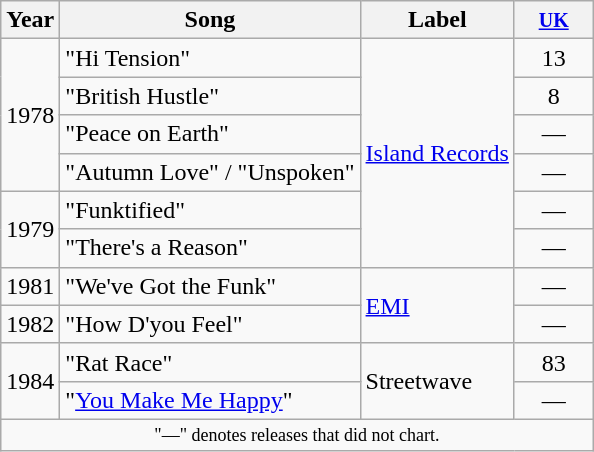<table class="wikitable">
<tr>
<th>Year</th>
<th>Song</th>
<th>Label</th>
<th style="width:45px;"><small><a href='#'>UK</a></small><br></th>
</tr>
<tr>
<td rowspan="4">1978</td>
<td>"Hi Tension"</td>
<td rowspan="6"><a href='#'>Island Records</a></td>
<td align=center>13</td>
</tr>
<tr>
<td>"British Hustle"</td>
<td align=center>8</td>
</tr>
<tr>
<td>"Peace on Earth"</td>
<td align=center>—</td>
</tr>
<tr>
<td>"Autumn Love" / "Unspoken"</td>
<td align=center>—</td>
</tr>
<tr>
<td rowspan="2">1979</td>
<td>"Funktified"</td>
<td align=center>—</td>
</tr>
<tr>
<td>"There's a Reason"</td>
<td align=center>—</td>
</tr>
<tr>
<td rowspan="1">1981</td>
<td>"We've Got the Funk"</td>
<td rowspan="2"><a href='#'>EMI</a></td>
<td align=center>—</td>
</tr>
<tr>
<td rowspan="1">1982</td>
<td>"How D'you Feel"</td>
<td align=center>—</td>
</tr>
<tr>
<td rowspan="2">1984</td>
<td>"Rat Race"</td>
<td rowspan="2">Streetwave</td>
<td align=center>83</td>
</tr>
<tr>
<td>"<a href='#'>You Make Me Happy</a>"</td>
<td align=center>—</td>
</tr>
<tr>
<td colspan="6" style="text-align:center; font-size:9pt;">"—" denotes releases that did not chart.</td>
</tr>
</table>
